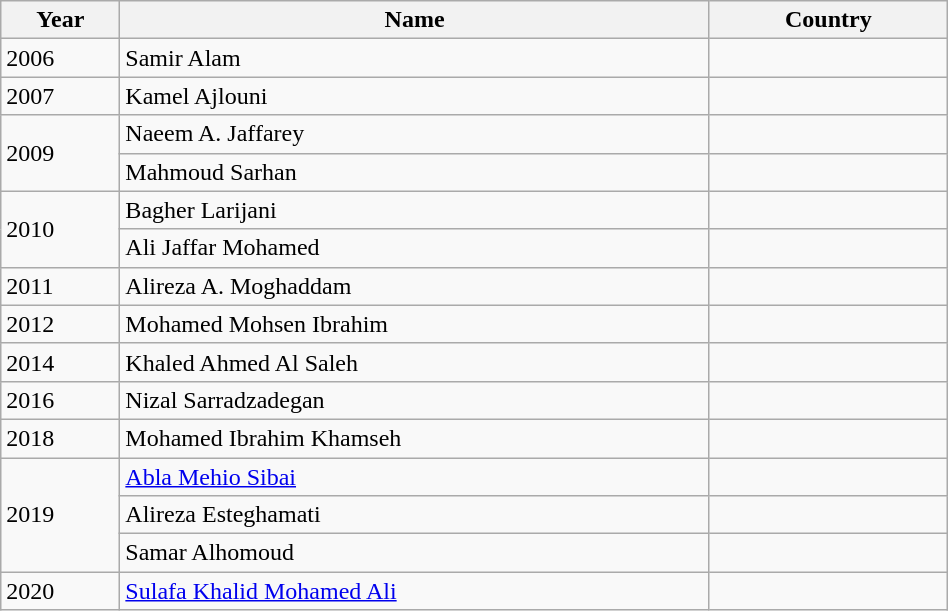<table class="wikitable plainrowheaders sortable" style="width:50%">
<tr>
<th scope="col" style="width:3%">Year</th>
<th scope="col" style="width:20%">Name</th>
<th scope="col" style="width:7%">Country</th>
</tr>
<tr>
<td>2006</td>
<td>Samir Alam</td>
<td></td>
</tr>
<tr>
<td>2007</td>
<td>Kamel Ajlouni</td>
<td></td>
</tr>
<tr>
<td rowspan="2">2009</td>
<td>Naeem A. Jaffarey</td>
<td></td>
</tr>
<tr>
<td>Mahmoud Sarhan</td>
<td></td>
</tr>
<tr>
<td rowspan="2">2010</td>
<td>Bagher Larijani</td>
<td></td>
</tr>
<tr>
<td>Ali Jaffar Mohamed</td>
<td></td>
</tr>
<tr>
<td>2011</td>
<td>Alireza A. Moghaddam</td>
<td></td>
</tr>
<tr>
<td>2012</td>
<td>Mohamed Mohsen Ibrahim</td>
<td></td>
</tr>
<tr>
<td>2014</td>
<td>Khaled Ahmed Al Saleh</td>
<td></td>
</tr>
<tr>
<td>2016</td>
<td>Nizal Sarradzadegan</td>
<td></td>
</tr>
<tr>
<td>2018</td>
<td>Mohamed Ibrahim Khamseh</td>
<td></td>
</tr>
<tr>
<td rowspan="3">2019</td>
<td><a href='#'>Abla Mehio Sibai</a></td>
<td></td>
</tr>
<tr>
<td>Alireza Esteghamati</td>
<td></td>
</tr>
<tr>
<td>Samar Alhomoud</td>
<td></td>
</tr>
<tr>
<td>2020</td>
<td><a href='#'>Sulafa Khalid Mohamed Ali</a></td>
<td></td>
</tr>
</table>
